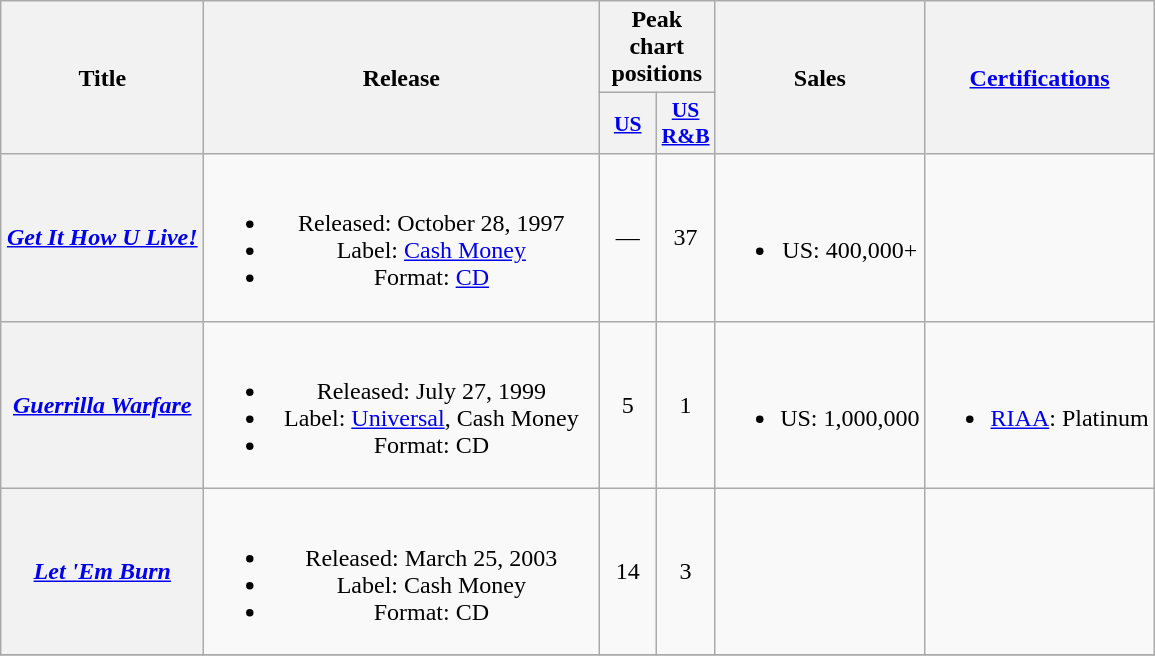<table class="wikitable plainrowheaders" style="text-align:center;" border=1>
<tr>
<th scope=col rowspan=2 style="width:8em;">Title</th>
<th scope=col rowspan=2 style="width:16em;">Release</th>
<th scope=col colspan=2>Peak chart positions</th>
<th scope="col" rowspan="2">Sales</th>
<th scope="col" rowspan="2"><a href='#'>Certifications</a></th>
</tr>
<tr>
<th scope=col style="width:2.2em;font-size:90%;"><a href='#'>US</a><br></th>
<th scope=col style="width:2.2em;font-size:90%;"><a href='#'>US R&B</a><br></th>
</tr>
<tr>
<th scope=row><em><a href='#'>Get It How U Live!</a></em></th>
<td><br><ul><li>Released: October 28, 1997</li><li>Label: <a href='#'>Cash Money</a></li><li>Format: <a href='#'>CD</a></li></ul></td>
<td>—</td>
<td>37</td>
<td><br><ul><li>US: 400,000+</li></ul></td>
<td></td>
</tr>
<tr>
<th scope=row><em><a href='#'>Guerrilla Warfare</a></em></th>
<td><br><ul><li>Released: July 27, 1999</li><li>Label: <a href='#'>Universal</a>, Cash Money</li><li>Format: CD</li></ul></td>
<td>5</td>
<td>1</td>
<td><br><ul><li>US: 1,000,000</li></ul></td>
<td><br><ul><li><a href='#'>RIAA</a>: Platinum</li></ul></td>
</tr>
<tr>
<th scope=row><em><a href='#'>Let 'Em Burn</a></em></th>
<td><br><ul><li>Released: March 25, 2003</li><li>Label: Cash Money</li><li>Format: CD</li></ul></td>
<td>14</td>
<td>3</td>
<td></td>
<td></td>
</tr>
<tr>
</tr>
</table>
